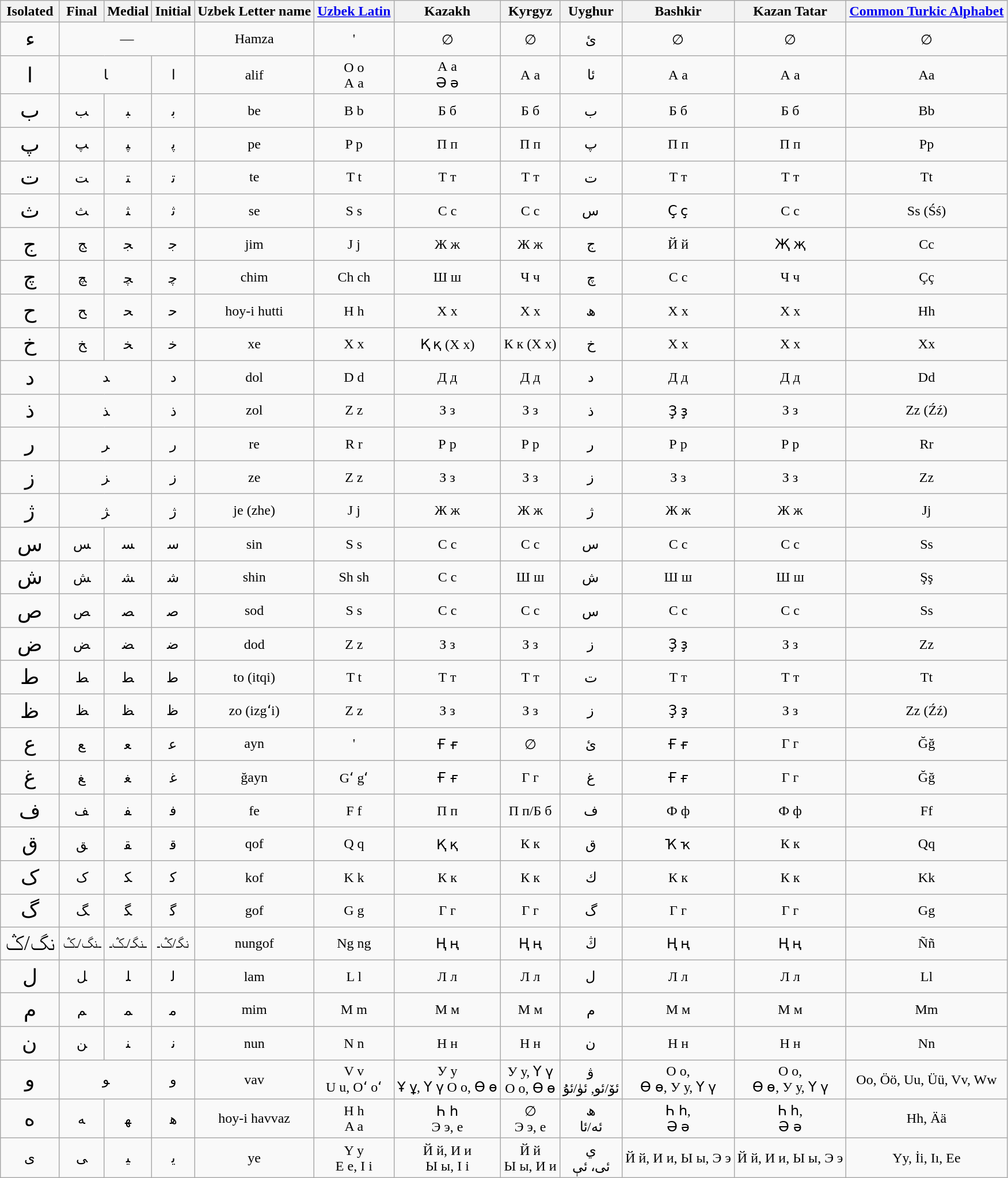<table class="wikitable" style="text-align:center">
<tr>
<th>Isolated</th>
<th>Final</th>
<th>Medial</th>
<th>Initial</th>
<th>Uzbek Letter name</th>
<th><a href='#'>Uzbek Latin</a></th>
<th>Kazakh</th>
<th>Kyrgyz</th>
<th>Uyghur</th>
<th>Bashkir</th>
<th>Kazan Tatar</th>
<th><a href='#'>Common Turkic Alphabet</a></th>
</tr>
<tr>
<td style="font-size:150%">ﺀ</td>
<td colspan="3">—</td>
<td>Hamza</td>
<td>'</td>
<td>∅</td>
<td>∅</td>
<td>ئ</td>
<td>∅</td>
<td>∅</td>
<td>∅</td>
</tr>
<tr>
<td style="font-size:150%">ﺍ</td>
<td colspan="2">ﺎ</td>
<td>ﺍ</td>
<td>alif</td>
<td>О о<br>А а</td>
<td>А а<br>Ә ә</td>
<td>А а</td>
<td>ئا</td>
<td>А а</td>
<td>А а</td>
<td>Aa</td>
</tr>
<tr>
<td style="font-size:150%">ﺏ</td>
<td>ﺐ</td>
<td>ﺒ</td>
<td>ﺑ</td>
<td>be</td>
<td>B b</td>
<td>Б б</td>
<td>Б б</td>
<td>ﺏ</td>
<td>Б б</td>
<td>Б б</td>
<td>Bb</td>
</tr>
<tr>
<td style="font-size:150%">ﭖ</td>
<td>ﭗ</td>
<td>ﭙ</td>
<td>ﭘ</td>
<td>pe</td>
<td>P p</td>
<td>П п</td>
<td>П п</td>
<td>ﭖ</td>
<td>П п</td>
<td>П п</td>
<td>Pp</td>
</tr>
<tr>
<td style="font-size:150%">ﺕ</td>
<td>ﺖ</td>
<td>ﺘ</td>
<td>ﺗ</td>
<td>te</td>
<td>T t</td>
<td>Т т</td>
<td>Т т</td>
<td>ﺕ</td>
<td>Т т</td>
<td>Т т</td>
<td>Tt</td>
</tr>
<tr>
<td style="font-size:150%">ﺙ</td>
<td>ﺚ</td>
<td>ﺜ</td>
<td>ﺛ</td>
<td>se</td>
<td>S s</td>
<td>С с</td>
<td>С с</td>
<td>س</td>
<td>Ҫ ҫ</td>
<td>С с</td>
<td>Ss (Śś)</td>
</tr>
<tr>
<td style="font-size:150%">ﺝ</td>
<td>ﺞ</td>
<td>ﺠ</td>
<td>ﺟ</td>
<td>jim</td>
<td>J j</td>
<td>Ж ж</td>
<td>Ж ж</td>
<td>ﺝ</td>
<td>Й й</td>
<td>Җ җ</td>
<td>Cc</td>
</tr>
<tr>
<td style="font-size:150%">ﭺ</td>
<td>ﭻ</td>
<td>ﭽ</td>
<td>ﭼ</td>
<td>chim</td>
<td>Ch ch</td>
<td>Ш ш</td>
<td>Ч ч</td>
<td>ﭺ</td>
<td>С с</td>
<td>Ч ч</td>
<td>Çç</td>
</tr>
<tr>
<td style="font-size:150%">ﺡ</td>
<td>ﺢ</td>
<td>ﺤ</td>
<td>ﺣ</td>
<td>hoy-i hutti</td>
<td>H h</td>
<td>X x</td>
<td>X x</td>
<td>ھ</td>
<td>Х х</td>
<td>Х х</td>
<td>Hh</td>
</tr>
<tr>
<td style="font-size:150%">ﺥ</td>
<td>ﺦ</td>
<td>ﺨ</td>
<td>ﺧ</td>
<td>xe</td>
<td>X x</td>
<td>Қ қ (Х х)</td>
<td>К к (Х х)</td>
<td>ﺥ</td>
<td>Х х</td>
<td>Х х</td>
<td>Xx</td>
</tr>
<tr>
<td style="font-size:150%">ﺩ</td>
<td colspan="2">ﺪ</td>
<td>ﺩ</td>
<td>dol</td>
<td>D d</td>
<td>Д д</td>
<td>Д д</td>
<td>ﺩ</td>
<td>Д д</td>
<td>Д д</td>
<td>Dd</td>
</tr>
<tr>
<td style="font-size:150%">ﺫ</td>
<td colspan="2">ﺬ</td>
<td>ﺫ</td>
<td>zol</td>
<td>Z z</td>
<td>З з</td>
<td>З з</td>
<td>ذ</td>
<td>Ҙ ҙ</td>
<td>З з</td>
<td>Zz (Źź)</td>
</tr>
<tr>
<td style="font-size:150%">ﺭ</td>
<td colspan="2">ﺮ</td>
<td>ﺭ</td>
<td>re</td>
<td>R r</td>
<td>Р р</td>
<td>Р р</td>
<td>ﺭ</td>
<td>Р р</td>
<td>Р р</td>
<td>Rr</td>
</tr>
<tr>
<td style="font-size:150%">ﺯ</td>
<td colspan="2">ﺰ</td>
<td>ﺯ</td>
<td>ze</td>
<td>Z z</td>
<td>З з</td>
<td>З з</td>
<td>ﺯ</td>
<td>З з</td>
<td>З з</td>
<td>Zz</td>
</tr>
<tr>
<td style="font-size:150%">ﮊ</td>
<td colspan="2">ﮋ</td>
<td>ﮊ</td>
<td>je (zhe)</td>
<td>J j</td>
<td>Ж ж</td>
<td>Ж ж</td>
<td>ﮊ</td>
<td>Ж ж</td>
<td>Ж ж</td>
<td>Jj</td>
</tr>
<tr>
<td style="font-size:150%">ﺱ</td>
<td>ﺲ</td>
<td>ﺴ</td>
<td>ﺳ</td>
<td>sin</td>
<td>S s</td>
<td>С с</td>
<td>С с</td>
<td>ﺱ</td>
<td>С с</td>
<td>С с</td>
<td>Ss</td>
</tr>
<tr>
<td style="font-size:150%">ﺵ</td>
<td>ﺶ</td>
<td>ﺸ</td>
<td>ﺷ</td>
<td>shin</td>
<td>Sh sh</td>
<td>С с</td>
<td>Ш ш</td>
<td>ﺵ</td>
<td>Ш ш</td>
<td>Ш ш</td>
<td>Şş</td>
</tr>
<tr>
<td style="font-size:150%">ﺹ</td>
<td>ﺺ</td>
<td>ﺼ</td>
<td>ﺻ</td>
<td>sod</td>
<td>S s</td>
<td>С с</td>
<td>С с</td>
<td>س</td>
<td>С с</td>
<td>С с</td>
<td>Ss</td>
</tr>
<tr>
<td style="font-size:150%">ﺽ</td>
<td>ﺾ</td>
<td>ﻀ</td>
<td>ﺿ</td>
<td>dod</td>
<td>Z z</td>
<td>З з</td>
<td>З з</td>
<td>ز</td>
<td>Ҙ ҙ</td>
<td>З з</td>
<td>Zz</td>
</tr>
<tr>
<td style="font-size:150%">ﻁ</td>
<td>ﻂ</td>
<td>ﻄ</td>
<td>ﻃ</td>
<td>to (itqi)</td>
<td>T t</td>
<td>Т т</td>
<td>Т т</td>
<td>ت</td>
<td>Т т</td>
<td>Т т</td>
<td>Tt</td>
</tr>
<tr>
<td style="font-size:150%">ﻅ</td>
<td>ﻆ</td>
<td>ﻈ</td>
<td>ﻇ</td>
<td>zo (izgʻi)</td>
<td>Z z</td>
<td>З з</td>
<td>З з</td>
<td>ز</td>
<td>Ҙ ҙ</td>
<td>З з</td>
<td>Zz (Źź)</td>
</tr>
<tr>
<td style="font-size:150%">ﻉ</td>
<td>ﻊ</td>
<td>ﻌ</td>
<td>ﻋ</td>
<td>ayn</td>
<td>'</td>
<td>Ғ ғ</td>
<td>∅</td>
<td>ئ</td>
<td>Ғ ғ</td>
<td>Г г</td>
<td>Ğğ</td>
</tr>
<tr>
<td style="font-size:150%">ﻍ</td>
<td>ﻎ</td>
<td>ﻐ</td>
<td>ﻏ</td>
<td>ğayn</td>
<td>Gʻ gʻ</td>
<td>Ғ ғ</td>
<td>Г г</td>
<td>ﻍ</td>
<td>Ғ ғ</td>
<td>Г г</td>
<td>Ğğ</td>
</tr>
<tr>
<td style="font-size:150%">ﻑ</td>
<td>ﻒ</td>
<td>ﻔ</td>
<td>ﻓ</td>
<td>fe</td>
<td>F f</td>
<td>П п</td>
<td>П п/Б б</td>
<td>ﻑ</td>
<td>Ф ф</td>
<td>Ф ф</td>
<td>Ff</td>
</tr>
<tr>
<td style="font-size:150%">ﻕ</td>
<td>ﻖ</td>
<td>ﻘ</td>
<td>ﻗ</td>
<td>qof</td>
<td>Q q</td>
<td>Қ қ</td>
<td>К к</td>
<td>ﻕ</td>
<td>Ҡ ҡ</td>
<td>К к</td>
<td>Qq</td>
</tr>
<tr>
<td style="font-size:150%">ک</td>
<td>ک</td>
<td>ﻜ</td>
<td>ﻛ</td>
<td>kof</td>
<td>K k</td>
<td>К к</td>
<td>К к</td>
<td>ك</td>
<td>К к</td>
<td>К к</td>
<td>Kk</td>
</tr>
<tr>
<td style="font-size:150%">ﮒ</td>
<td>ﮓ</td>
<td>ﮕ</td>
<td>ﮔ</td>
<td>gof</td>
<td>G g</td>
<td>Г г</td>
<td>Г г</td>
<td>ﮒ</td>
<td>Г г</td>
<td>Г г</td>
<td>Gg</td>
</tr>
<tr>
<td style="font-size:150%">نگ/ݣ</td>
<td>ـنگ/ـݣ</td>
<td>ـنگـ/ـݣـ</td>
<td>نگـ/ݣـ</td>
<td>nungof</td>
<td>Ng ng</td>
<td>Ң ң</td>
<td>Ң ң</td>
<td>ڭ</td>
<td>Ң ң</td>
<td>Ң ң</td>
<td>Ññ</td>
</tr>
<tr>
<td style="font-size:150%">ﻝ</td>
<td>ﻞ</td>
<td>ﻠ</td>
<td>ﻟ</td>
<td>lam</td>
<td>L l</td>
<td>Л л</td>
<td>Л л</td>
<td>ﻝ</td>
<td>Л л</td>
<td>Л л</td>
<td>Ll</td>
</tr>
<tr>
<td style="font-size:150%">ﻡ</td>
<td>ﻢ</td>
<td>ﻤ</td>
<td>ﻣ</td>
<td>mim</td>
<td>M m</td>
<td>М м</td>
<td>М м</td>
<td>ﻡ</td>
<td>М м</td>
<td>М м</td>
<td>Mm</td>
</tr>
<tr>
<td style="font-size:150%">ﻥ</td>
<td>ﻦ</td>
<td>ﻨ</td>
<td>ﻧ</td>
<td>nun</td>
<td>N n</td>
<td>Н н</td>
<td>Н н</td>
<td>ﻥ</td>
<td>Н н</td>
<td>Н н</td>
<td>Nn</td>
</tr>
<tr>
<td style="font-size:150%">ﻭ</td>
<td colspan="2">ﻮ</td>
<td>ﻭ</td>
<td>vav</td>
<td>V v<br>U u,
Oʻ oʻ</td>
<td>У у<br>Ұ ұ, Ү ү
О о, Ө ө</td>
<td>У у, Ү ү<br>О о, Ө ө</td>
<td>ۋ<br>ئۆ/ئو,
ئۈ/ئۇ</td>
<td>О о,<br>Ө ө,
У у, 
Ү ү</td>
<td>О о,<br>Ө ө,
У у, 
Ү ү</td>
<td>Oo, Öö, Uu, Üü, Vv, Ww</td>
</tr>
<tr>
<td style="font-size:150%">ﻩ</td>
<td>ﻪ</td>
<td>ﻬ</td>
<td>ﻫ</td>
<td>hoy-i havvaz</td>
<td>H h<br>A a</td>
<td>Һ һ<br>Э э, е</td>
<td>∅<br>Э э, е</td>
<td>ھ<br>ئە/ئا</td>
<td>Һ һ,<br>Ә ә</td>
<td>Һ һ,<br>Ә ә</td>
<td>Hh, Ää</td>
</tr>
<tr>
<td>ﻯ</td>
<td>ﻰ</td>
<td>ﻴ</td>
<td>ﻳ</td>
<td>ye</td>
<td>Y y<br>Е e, I i</td>
<td>Й й, И и<br>Ы ы, І і</td>
<td>Й й<br>Ы ы, И и</td>
<td>ي<br>ئى، ئې</td>
<td>Й й, И и, Ы ы, Э э</td>
<td>Й й, И и, Ы ы, Э э</td>
<td>Yy, İi, Iı, Ee</td>
</tr>
</table>
